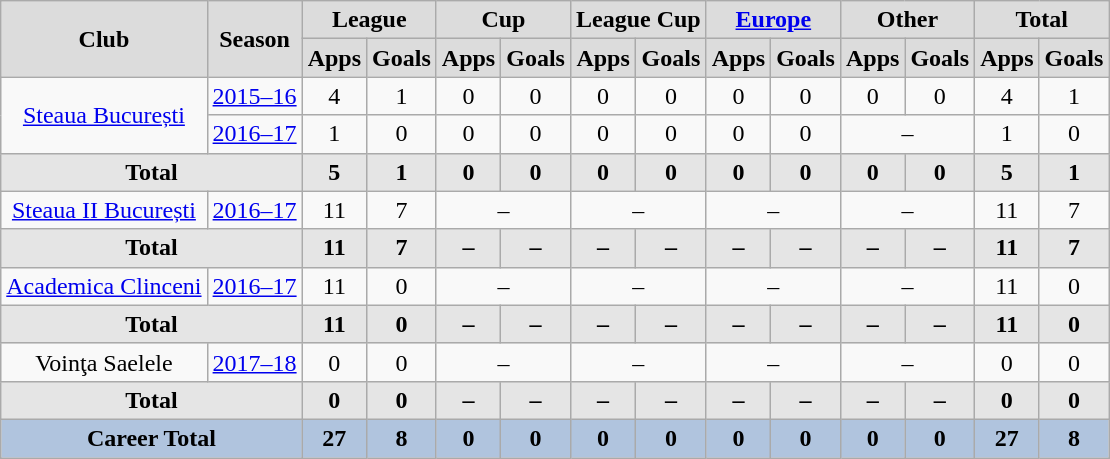<table class="wikitable" style="text-align: center;">
<tr>
<th style="background: #DCDCDC; text-align: center" rowspan="2"><strong>Club</strong></th>
<th style="background: #DCDCDC; text-align: center" rowspan="2"><strong>Season</strong></th>
<th style="background: #DCDCDC; text-align: center" colspan="2"><strong>League</strong></th>
<th style="background: #DCDCDC; text-align: center" colspan="2"><strong>Cup</strong></th>
<th style="background: #DCDCDC; text-align: center" colspan="2"><strong>League Cup</strong></th>
<th style="background: #DCDCDC; text-align: center" colspan="2"><a href='#'>Europe</a></th>
<th style="background: #DCDCDC; text-align: center" colspan="2"><strong>Other</strong></th>
<th style="background: #DCDCDC; text-align: center" colspan="3"><strong>Total</strong></th>
</tr>
<tr>
<th style="background:#dcdcdc; text-align:center;">Apps</th>
<th style="background:#dcdcdc; text-align:center;">Goals</th>
<th style="background:#dcdcdc; text-align:center;">Apps</th>
<th style="background:#dcdcdc; text-align:center;">Goals</th>
<th style="background:#dcdcdc; text-align:center;">Apps</th>
<th style="background:#dcdcdc; text-align:center;">Goals</th>
<th style="background:#dcdcdc; text-align:center;">Apps</th>
<th style="background:#dcdcdc; text-align:center;">Goals</th>
<th style="background:#dcdcdc; text-align:center;">Apps</th>
<th style="background:#dcdcdc; text-align:center;">Goals</th>
<th style="background:#dcdcdc; text-align:center;">Apps</th>
<th style="background:#dcdcdc; text-align:center;">Goals</th>
</tr>
<tr>
<td rowspan="2"><a href='#'>Steaua București</a></td>
<td><a href='#'>2015–16</a></td>
<td>4</td>
<td>1</td>
<td>0</td>
<td>0</td>
<td>0</td>
<td>0</td>
<td>0</td>
<td>0</td>
<td>0</td>
<td>0</td>
<td>4</td>
<td>1</td>
</tr>
<tr>
<td><a href='#'>2016–17</a></td>
<td>1</td>
<td>0</td>
<td>0</td>
<td>0</td>
<td>0</td>
<td>0</td>
<td>0</td>
<td>0</td>
<td rowspan=1 colspan="2">–</td>
<td>1</td>
<td>0</td>
</tr>
<tr>
<th style="background: #E5E5E5; text-align: center" colspan="2">Total</th>
<th style="background:#e5e5e5; text-align:center;">5</th>
<th style="background:#e5e5e5; text-align:center;">1</th>
<th style="background:#e5e5e5; text-align:center;">0</th>
<th style="background:#e5e5e5; text-align:center;">0</th>
<th style="background:#e5e5e5; text-align:center;">0</th>
<th style="background:#e5e5e5; text-align:center;">0</th>
<th style="background:#e5e5e5; text-align:center;">0</th>
<th style="background:#e5e5e5; text-align:center;">0</th>
<th style="background:#e5e5e5; text-align:center;">0</th>
<th style="background:#e5e5e5; text-align:center;">0</th>
<th style="background:#e5e5e5; text-align:center;">5</th>
<th style="background:#e5e5e5; text-align:center;">1</th>
</tr>
<tr>
<td rowspan="1"><a href='#'>Steaua II București</a></td>
<td><a href='#'>2016–17</a></td>
<td>11</td>
<td>7</td>
<td rowspan=1 colspan="2">–</td>
<td rowspan=1 colspan="2">–</td>
<td rowspan=1 colspan="2">–</td>
<td rowspan=1 colspan="2">–</td>
<td>11</td>
<td>7</td>
</tr>
<tr>
<th style="background: #E5E5E5; text-align: center" colspan="2">Total</th>
<th style="background:#e5e5e5; text-align:center;">11</th>
<th style="background:#e5e5e5; text-align:center;">7</th>
<th style="background:#e5e5e5; text-align:center;">–</th>
<th style="background:#e5e5e5; text-align:center;">–</th>
<th style="background:#e5e5e5; text-align:center;">–</th>
<th style="background:#e5e5e5; text-align:center;">–</th>
<th style="background:#e5e5e5; text-align:center;">–</th>
<th style="background:#e5e5e5; text-align:center;">–</th>
<th style="background:#e5e5e5; text-align:center;">–</th>
<th style="background:#e5e5e5; text-align:center;">–</th>
<th style="background:#e5e5e5; text-align:center;">11</th>
<th style="background:#e5e5e5; text-align:center;">7</th>
</tr>
<tr>
<td rowspan="1"><a href='#'>Academica Clinceni</a></td>
<td><a href='#'>2016–17</a></td>
<td>11</td>
<td>0</td>
<td rowspan=1 colspan="2">–</td>
<td rowspan=1 colspan="2">–</td>
<td rowspan=1 colspan="2">–</td>
<td rowspan=1 colspan="2">–</td>
<td>11</td>
<td>0</td>
</tr>
<tr>
<th style="background: #E5E5E5; text-align: center" colspan="2">Total</th>
<th style="background:#e5e5e5; text-align:center;">11</th>
<th style="background:#e5e5e5; text-align:center;">0</th>
<th style="background:#e5e5e5; text-align:center;">–</th>
<th style="background:#e5e5e5; text-align:center;">–</th>
<th style="background:#e5e5e5; text-align:center;">–</th>
<th style="background:#e5e5e5; text-align:center;">–</th>
<th style="background:#e5e5e5; text-align:center;">–</th>
<th style="background:#e5e5e5; text-align:center;">–</th>
<th style="background:#e5e5e5; text-align:center;">–</th>
<th style="background:#e5e5e5; text-align:center;">–</th>
<th style="background:#e5e5e5; text-align:center;">11</th>
<th style="background:#e5e5e5; text-align:center;">0</th>
</tr>
<tr>
<td rowspan="1">Voinţa Saelele</td>
<td><a href='#'>2017–18</a></td>
<td>0</td>
<td>0</td>
<td rowspan=1 colspan="2">–</td>
<td rowspan=1 colspan="2">–</td>
<td rowspan=1 colspan="2">–</td>
<td rowspan=1 colspan="2">–</td>
<td>0</td>
<td>0</td>
</tr>
<tr>
<th style="background: #E5E5E5; text-align: center" colspan="2">Total</th>
<th style="background:#e5e5e5; text-align:center;">0</th>
<th style="background:#e5e5e5; text-align:center;">0</th>
<th style="background:#e5e5e5; text-align:center;">–</th>
<th style="background:#e5e5e5; text-align:center;">–</th>
<th style="background:#e5e5e5; text-align:center;">–</th>
<th style="background:#e5e5e5; text-align:center;">–</th>
<th style="background:#e5e5e5; text-align:center;">–</th>
<th style="background:#e5e5e5; text-align:center;">–</th>
<th style="background:#e5e5e5; text-align:center;">–</th>
<th style="background:#e5e5e5; text-align:center;">–</th>
<th style="background:#e5e5e5; text-align:center;">0</th>
<th style="background:#e5e5e5; text-align:center;">0</th>
</tr>
<tr>
<th style="background: #b0c4de; text-align: center" colspan="2"><strong>Career Total</strong></th>
<th style="background:#b0c4de; text-align:center;">27</th>
<th style="background:#b0c4de; text-align:center;">8</th>
<th style="background:#b0c4de; text-align:center;">0</th>
<th style="background:#b0c4de; text-align:center;">0</th>
<th style="background:#b0c4de; text-align:center;">0</th>
<th style="background:#b0c4de; text-align:center;">0</th>
<th style="background:#b0c4de; text-align:center;">0</th>
<th style="background:#b0c4de; text-align:center;">0</th>
<th style="background:#b0c4de; text-align:center;">0</th>
<th style="background:#b0c4de; text-align:center;">0</th>
<th style="background:#b0c4de; text-align:center;">27</th>
<th style="background:#b0c4de; text-align:center;">8</th>
</tr>
</table>
